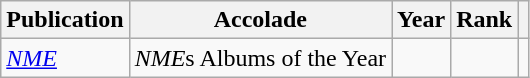<table class="wikitable">
<tr>
<th>Publication</th>
<th>Accolade</th>
<th>Year</th>
<th>Rank</th>
<th class="unsortable"></th>
</tr>
<tr>
<td><em><a href='#'>NME</a></em></td>
<td><em>NME</em>s Albums of the Year</td>
<td></td>
<td></td>
<td></td>
</tr>
</table>
